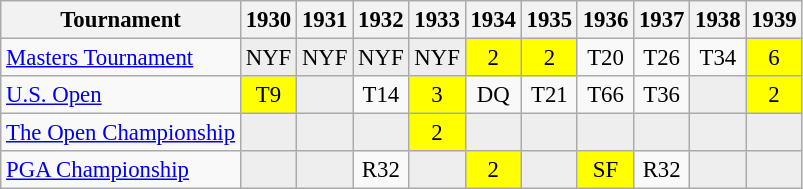<table class="wikitable" style="font-size:95%;text-align:center;">
<tr>
<th>Tournament</th>
<th>1930</th>
<th>1931</th>
<th>1932</th>
<th>1933</th>
<th>1934</th>
<th>1935</th>
<th>1936</th>
<th>1937</th>
<th>1938</th>
<th>1939</th>
</tr>
<tr>
<td align=left><a href='#'>Masters Tournament</a></td>
<td style="background:#eeeeee;">NYF</td>
<td style="background:#eeeeee;">NYF</td>
<td style="background:#eeeeee;">NYF</td>
<td style="background:#eeeeee;">NYF</td>
<td style="background:yellow;">2</td>
<td style="background:yellow;">2</td>
<td>T20</td>
<td>T26</td>
<td>T34</td>
<td style="background:yellow;">6</td>
</tr>
<tr>
<td align=left><a href='#'>U.S. Open</a></td>
<td style="background:yellow;">T9</td>
<td style="background:#eeeeee;"></td>
<td>T14</td>
<td style="background:yellow;">3</td>
<td>DQ</td>
<td>T21</td>
<td>T66</td>
<td>T36</td>
<td style="background:#eeeeee;"></td>
<td style="background:yellow;">2</td>
</tr>
<tr>
<td align=left><a href='#'>The Open Championship</a></td>
<td style="background:#eeeeee;"></td>
<td style="background:#eeeeee;"></td>
<td style="background:#eeeeee;"></td>
<td style="background:yellow;">2</td>
<td style="background:#eeeeee;"></td>
<td style="background:#eeeeee;"></td>
<td style="background:#eeeeee;"></td>
<td style="background:#eeeeee;"></td>
<td style="background:#eeeeee;"></td>
<td style="background:#eeeeee;"></td>
</tr>
<tr>
<td align=left><a href='#'>PGA Championship</a></td>
<td style="background:#eeeeee;"></td>
<td style="background:#eeeeee;"></td>
<td>R32</td>
<td style="background:#eeeeee;"></td>
<td style="background:yellow;">2</td>
<td style="background:#eeeeee;"></td>
<td style="background:yellow;">SF</td>
<td>R32</td>
<td style="background:#eeeeee;"></td>
<td style="background:#eeeeee;"></td>
</tr>
</table>
